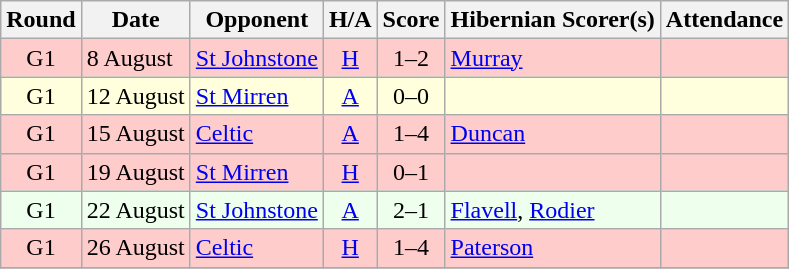<table class="wikitable" style="text-align:center">
<tr>
<th>Round</th>
<th>Date</th>
<th>Opponent</th>
<th>H/A</th>
<th>Score</th>
<th>Hibernian Scorer(s)</th>
<th>Attendance</th>
</tr>
<tr bgcolor=#FFCCCC>
<td>G1</td>
<td align=left>8 August</td>
<td align=left><a href='#'>St Johnstone</a></td>
<td><a href='#'>H</a></td>
<td>1–2</td>
<td align=left><a href='#'>Murray</a></td>
<td></td>
</tr>
<tr bgcolor=#FFFFDD>
<td>G1</td>
<td align=left>12 August</td>
<td align=left><a href='#'>St Mirren</a></td>
<td><a href='#'>A</a></td>
<td>0–0</td>
<td align=left></td>
<td></td>
</tr>
<tr bgcolor=#FFCCCC>
<td>G1</td>
<td align=left>15 August</td>
<td align=left><a href='#'>Celtic</a></td>
<td><a href='#'>A</a></td>
<td>1–4</td>
<td align=left><a href='#'>Duncan</a></td>
<td></td>
</tr>
<tr bgcolor=#FFCCCC>
<td>G1</td>
<td align=left>19 August</td>
<td align=left><a href='#'>St Mirren</a></td>
<td><a href='#'>H</a></td>
<td>0–1</td>
<td align=left></td>
<td></td>
</tr>
<tr bgcolor=#EEFFEE>
<td>G1</td>
<td align=left>22 August</td>
<td align=left><a href='#'>St Johnstone</a></td>
<td><a href='#'>A</a></td>
<td>2–1</td>
<td align=left><a href='#'>Flavell</a>, <a href='#'>Rodier</a></td>
<td></td>
</tr>
<tr bgcolor=#FFCCCC>
<td>G1</td>
<td align=left>26 August</td>
<td align=left><a href='#'>Celtic</a></td>
<td><a href='#'>H</a></td>
<td>1–4</td>
<td align=left><a href='#'>Paterson</a></td>
<td></td>
</tr>
<tr>
</tr>
</table>
